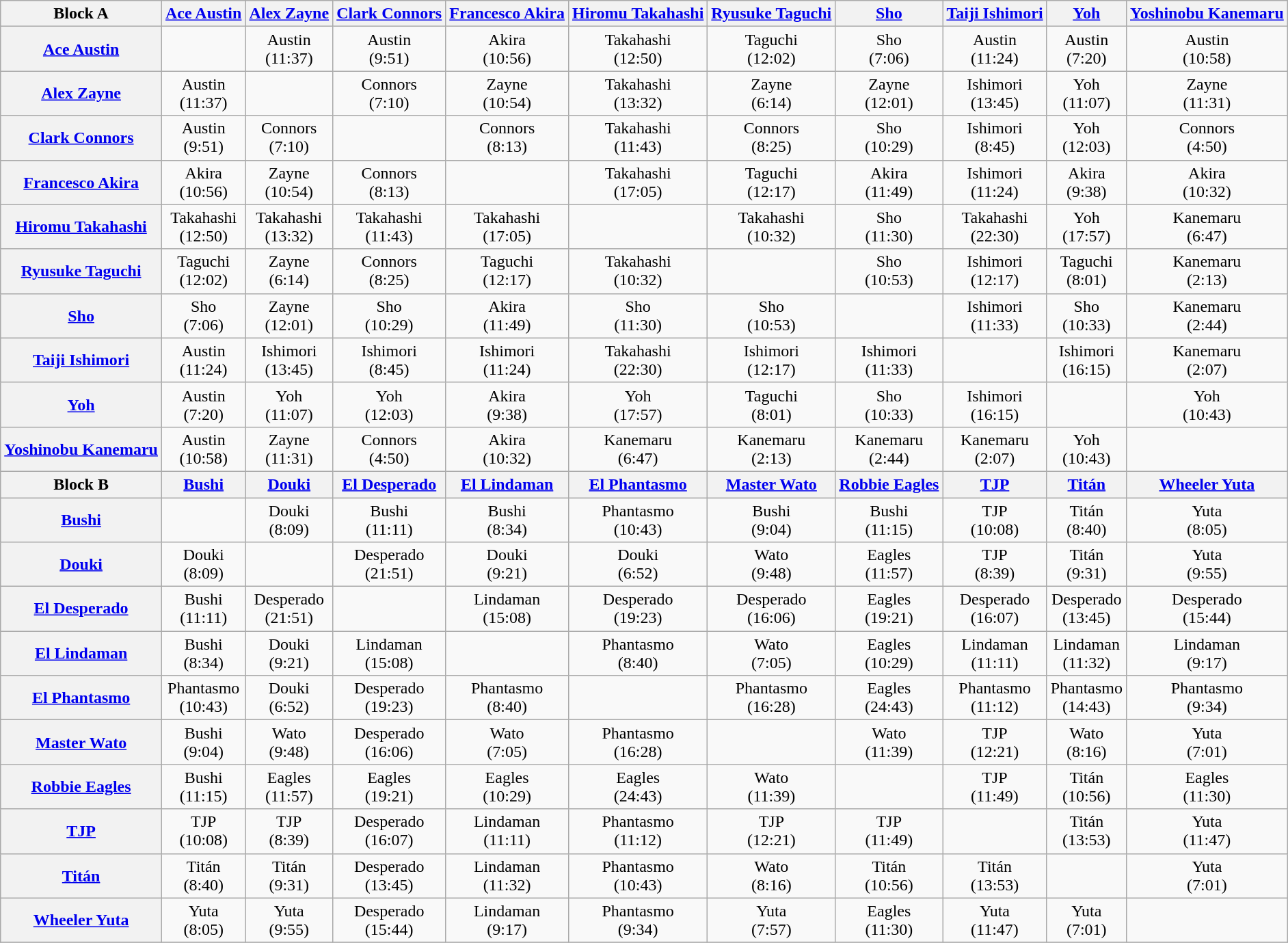<table class="wikitable" style="margin: 1em auto 1em auto">
<tr align="center">
<th>Block A</th>
<th><a href='#'>Ace Austin</a></th>
<th><a href='#'>Alex Zayne</a></th>
<th><a href='#'>Clark Connors</a></th>
<th><a href='#'>Francesco Akira</a></th>
<th><a href='#'>Hiromu Takahashi</a></th>
<th><a href='#'>Ryusuke Taguchi</a></th>
<th><a href='#'>Sho</a></th>
<th><a href='#'>Taiji Ishimori</a></th>
<th><a href='#'>Yoh</a></th>
<th><a href='#'>Yoshinobu Kanemaru</a></th>
</tr>
<tr align="center">
<th><a href='#'>Ace Austin</a></th>
<td></td>
<td>Austin<br>(11:37)</td>
<td>Austin<br>(9:51)</td>
<td>Akira <br> (10:56)</td>
<td>Takahashi<br>(12:50)</td>
<td>Taguchi<br>(12:02)</td>
<td>Sho<br>(7:06)</td>
<td>Austin<br>(11:24)</td>
<td>Austin<br>(7:20)</td>
<td>Austin<br>(10:58)</td>
</tr>
<tr align="center">
<th><a href='#'>Alex Zayne</a></th>
<td>Austin<br>(11:37)</td>
<td></td>
<td>Connors<br> (7:10)</td>
<td>Zayne<br>(10:54)</td>
<td>Takahashi<br>(13:32)</td>
<td>Zayne<br>(6:14)</td>
<td>Zayne<br>(12:01)</td>
<td>Ishimori<br>(13:45)</td>
<td>Yoh<br>(11:07)</td>
<td>Zayne<br>(11:31)</td>
</tr>
<tr align="center">
<th><a href='#'>Clark Connors</a></th>
<td>Austin<br>(9:51)</td>
<td>Connors <br> (7:10)</td>
<td></td>
<td>Connors<br>(8:13)</td>
<td>Takahashi<br>(11:43)</td>
<td>Connors<br>(8:25)</td>
<td>Sho<br>(10:29)</td>
<td>Ishimori<br>(8:45)</td>
<td>Yoh<br>(12:03)</td>
<td>Connors<br>(4:50)</td>
</tr>
<tr align="center">
<th><a href='#'>Francesco Akira</a></th>
<td>Akira <br> (10:56)</td>
<td>Zayne<br>(10:54)</td>
<td>Connors<br>(8:13)</td>
<td></td>
<td>Takahashi<br>(17:05)</td>
<td>Taguchi<br>(12:17)</td>
<td>Akira<br>(11:49)</td>
<td>Ishimori<br>(11:24)</td>
<td>Akira<br>(9:38)</td>
<td>Akira<br>(10:32)</td>
</tr>
<tr align="center">
<th><a href='#'>Hiromu Takahashi</a></th>
<td>Takahashi<br>(12:50)</td>
<td>Takahashi<br>(13:32)</td>
<td>Takahashi<br>(11:43)</td>
<td>Takahashi<br>(17:05)</td>
<td></td>
<td>Takahashi<br>(10:32)</td>
<td>Sho<br>(11:30)</td>
<td>Takahashi <br> (22:30)</td>
<td>Yoh<br>(17:57)</td>
<td>Kanemaru<br>(6:47)</td>
</tr>
<tr align="center">
<th><a href='#'>Ryusuke Taguchi</a></th>
<td>Taguchi<br>(12:02)</td>
<td>Zayne<br>(6:14)</td>
<td>Connors<br>(8:25)</td>
<td>Taguchi<br>(12:17)</td>
<td>Takahashi<br>(10:32)</td>
<td></td>
<td>Sho<br>(10:53)</td>
<td>Ishimori<br>(12:17)</td>
<td>Taguchi<br>(8:01)</td>
<td>Kanemaru<br>(2:13)</td>
</tr>
<tr align="center">
<th><a href='#'>Sho</a></th>
<td>Sho<br>(7:06)</td>
<td>Zayne<br>(12:01)</td>
<td>Sho<br>(10:29)</td>
<td>Akira<br>(11:49)</td>
<td>Sho<br>(11:30)</td>
<td>Sho<br>(10:53)</td>
<td></td>
<td>Ishimori<br>(11:33)</td>
<td>Sho<br>(10:33)</td>
<td>Kanemaru<br>(2:44)</td>
</tr>
<tr align="center">
<th><a href='#'>Taiji Ishimori</a></th>
<td>Austin<br>(11:24)</td>
<td>Ishimori<br>(13:45)</td>
<td>Ishimori<br>(8:45)</td>
<td>Ishimori<br>(11:24)</td>
<td>Takahashi <br> (22:30)</td>
<td>Ishimori<br>(12:17)</td>
<td>Ishimori<br>(11:33)</td>
<td></td>
<td>Ishimori<br>(16:15)</td>
<td>Kanemaru<br>(2:07)</td>
</tr>
<tr align="center">
<th><a href='#'>Yoh</a></th>
<td>Austin<br>(7:20)</td>
<td>Yoh<br>(11:07)</td>
<td>Yoh<br>(12:03)</td>
<td>Akira<br>(9:38)</td>
<td>Yoh<br>(17:57)</td>
<td>Taguchi<br>(8:01)</td>
<td>Sho<br>(10:33)</td>
<td>Ishimori<br>(16:15)</td>
<td></td>
<td>Yoh<br>(10:43)</td>
</tr>
<tr align="center">
<th><a href='#'>Yoshinobu Kanemaru</a></th>
<td>Austin<br>(10:58)</td>
<td>Zayne<br>(11:31)</td>
<td>Connors<br>(4:50)</td>
<td>Akira<br>(10:32)</td>
<td>Kanemaru<br>(6:47)</td>
<td>Kanemaru<br> (2:13)</td>
<td>Kanemaru<br>(2:44)</td>
<td>Kanemaru<br>(2:07)</td>
<td>Yoh<br>(10:43)</td>
<td></td>
</tr>
<tr align="center">
<th>Block B</th>
<th><a href='#'>Bushi</a></th>
<th><a href='#'>Douki</a></th>
<th><a href='#'>El Desperado</a></th>
<th><a href='#'>El Lindaman</a></th>
<th><a href='#'>El Phantasmo</a></th>
<th><a href='#'>Master Wato</a></th>
<th><a href='#'>Robbie Eagles</a></th>
<th><a href='#'>TJP</a></th>
<th><a href='#'>Titán</a></th>
<th><a href='#'>Wheeler Yuta</a></th>
</tr>
<tr align="center">
<th><a href='#'>Bushi</a></th>
<td></td>
<td>Douki<br>(8:09)</td>
<td>Bushi<br>(11:11)</td>
<td>Bushi<br> (8:34)</td>
<td>Phantasmo<br>(10:43)</td>
<td>Bushi<br>(9:04)</td>
<td>Bushi<br>(11:15)</td>
<td>TJP<br>(10:08)</td>
<td>Titán<br>(8:40)</td>
<td>Yuta<br>(8:05)</td>
</tr>
<tr align="center">
<th><a href='#'>Douki</a></th>
<td>Douki<br>(8:09)</td>
<td></td>
<td>Desperado<br>(21:51)</td>
<td>Douki<br>(9:21)</td>
<td>Douki<br>(6:52)</td>
<td>Wato<br>(9:48)</td>
<td>Eagles<br>(11:57)</td>
<td>TJP<br>(8:39)</td>
<td>Titán<br>(9:31)</td>
<td>Yuta<br>(9:55)</td>
</tr>
<tr align="center">
<th><a href='#'>El Desperado</a></th>
<td>Bushi<br>(11:11)</td>
<td>Desperado<br>(21:51)</td>
<td></td>
<td>Lindaman<br>(15:08)</td>
<td>Desperado <br> (19:23)</td>
<td>Desperado<br>(16:06)</td>
<td>Eagles<br>(19:21)</td>
<td>Desperado<br>(16:07)</td>
<td>Desperado<br>(13:45)</td>
<td>Desperado<br>(15:44)</td>
</tr>
<tr align="center">
<th><a href='#'>El Lindaman</a></th>
<td>Bushi<br> (8:34)</td>
<td>Douki<br>(9:21)</td>
<td>Lindaman<br>(15:08)</td>
<td></td>
<td>Phantasmo<br>(8:40)</td>
<td>Wato<br>(7:05)</td>
<td>Eagles<br>(10:29)</td>
<td>Lindaman<br>(11:11)</td>
<td>Lindaman<br>(11:32)</td>
<td>Lindaman<br>(9:17)</td>
</tr>
<tr align="center">
<th><a href='#'>El Phantasmo</a></th>
<td>Phantasmo<br>(10:43)</td>
<td>Douki<br>(6:52)</td>
<td>Desperado<br>(19:23)</td>
<td>Phantasmo<br>(8:40)</td>
<td></td>
<td>Phantasmo<br>(16:28)</td>
<td>Eagles<br>(24:43)</td>
<td>Phantasmo<br>(11:12)</td>
<td>Phantasmo<br>(14:43)</td>
<td>Phantasmo<br>(9:34)</td>
</tr>
<tr align="center">
<th><a href='#'>Master Wato</a></th>
<td>Bushi<br>(9:04)</td>
<td>Wato<br> (9:48)</td>
<td>Desperado<br>(16:06)</td>
<td>Wato<br>(7:05)</td>
<td>Phantasmo<br>(16:28)</td>
<td></td>
<td>Wato<br>(11:39)</td>
<td>TJP<br>(12:21)</td>
<td>Wato<br>(8:16)</td>
<td>Yuta<br>(7:01)</td>
</tr>
<tr align="center">
<th><a href='#'>Robbie Eagles</a></th>
<td>Bushi<br>(11:15)</td>
<td>Eagles<br>(11:57)</td>
<td>Eagles<br>(19:21)</td>
<td>Eagles<br>(10:29)</td>
<td>Eagles<br>(24:43)</td>
<td>Wato<br>(11:39)</td>
<td></td>
<td>TJP<br>(11:49)</td>
<td>Titán <br> (10:56)</td>
<td>Eagles<br>(11:30)</td>
</tr>
<tr align="center">
<th><a href='#'>TJP</a></th>
<td>TJP<br>(10:08)</td>
<td>TJP<br>(8:39)</td>
<td>Desperado<br>(16:07)</td>
<td>Lindaman<br>(11:11)</td>
<td>Phantasmo<br>(11:12)</td>
<td>TJP<br>(12:21)</td>
<td>TJP<br>(11:49)</td>
<td></td>
<td>Titán<br>(13:53)</td>
<td>Yuta <br> (11:47)</td>
</tr>
<tr align="center">
<th><a href='#'>Titán</a></th>
<td>Titán<br>(8:40)</td>
<td>Titán<br>(9:31)</td>
<td>Desperado<br>(13:45)</td>
<td>Lindaman<br>(11:32)</td>
<td>Phantasmo<br>(10:43)</td>
<td>Wato<br>(8:16)</td>
<td>Titán<br>(10:56)</td>
<td>Titán<br>(13:53)</td>
<td></td>
<td>Yuta<br>(7:01)</td>
</tr>
<tr align="center">
<th><a href='#'>Wheeler Yuta</a></th>
<td>Yuta<br>(8:05)</td>
<td>Yuta<br>(9:55)</td>
<td>Desperado<br>(15:44)</td>
<td>Lindaman<br>(9:17)</td>
<td>Phantasmo<br>(9:34)</td>
<td>Yuta<br>(7:57)</td>
<td>Eagles<br>(11:30)</td>
<td>Yuta<br>(11:47)</td>
<td>Yuta<br>(7:01)</td>
<td></td>
</tr>
<tr align="center">
</tr>
</table>
